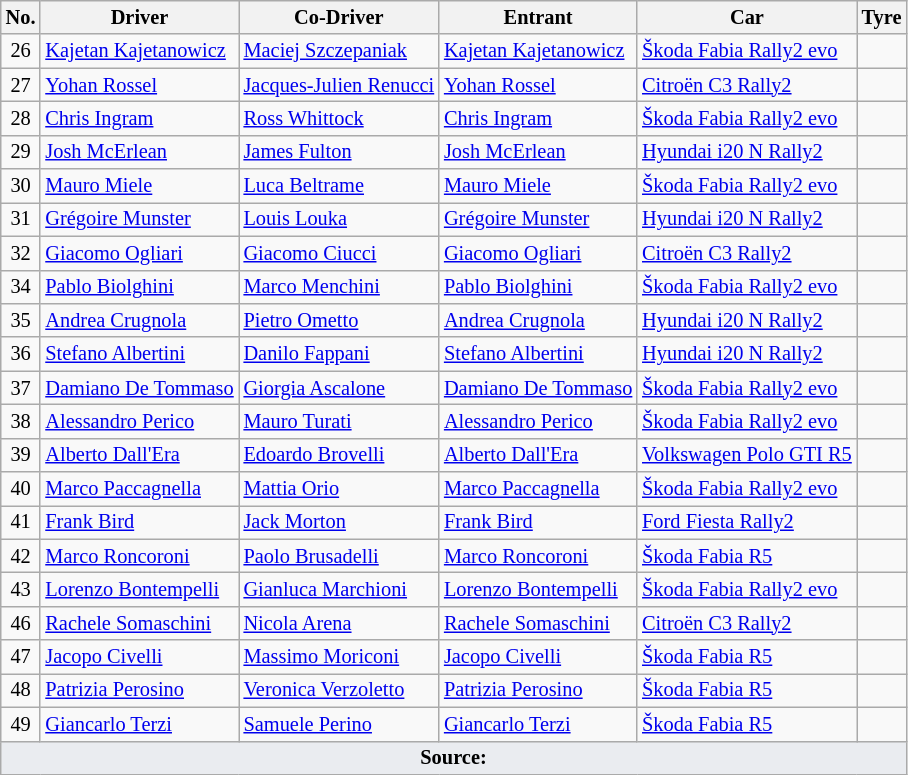<table class="wikitable" style="font-size: 85%;">
<tr>
<th>No.</th>
<th>Driver</th>
<th>Co-Driver</th>
<th>Entrant</th>
<th>Car</th>
<th>Tyre</th>
</tr>
<tr>
<td align="center">26</td>
<td> <a href='#'>Kajetan Kajetanowicz</a></td>
<td> <a href='#'>Maciej Szczepaniak</a></td>
<td> <a href='#'>Kajetan Kajetanowicz</a></td>
<td><a href='#'>Škoda Fabia Rally2 evo</a></td>
<td align="center"></td>
</tr>
<tr>
<td align="center">27</td>
<td> <a href='#'>Yohan Rossel</a></td>
<td> <a href='#'>Jacques-Julien Renucci</a></td>
<td> <a href='#'>Yohan Rossel</a></td>
<td><a href='#'>Citroën C3 Rally2</a></td>
<td align="center"></td>
</tr>
<tr>
<td align="center">28</td>
<td> <a href='#'>Chris Ingram</a></td>
<td> <a href='#'>Ross Whittock</a></td>
<td> <a href='#'>Chris Ingram</a></td>
<td><a href='#'>Škoda Fabia Rally2 evo</a></td>
<td align="center"></td>
</tr>
<tr>
<td align="center">29</td>
<td> <a href='#'>Josh McErlean</a></td>
<td> <a href='#'>James Fulton</a></td>
<td> <a href='#'>Josh McErlean</a></td>
<td><a href='#'>Hyundai i20 N Rally2</a></td>
<td align="center"></td>
</tr>
<tr>
<td align="center">30</td>
<td> <a href='#'>Mauro Miele</a></td>
<td> <a href='#'>Luca Beltrame</a></td>
<td> <a href='#'>Mauro Miele</a></td>
<td><a href='#'>Škoda Fabia Rally2 evo</a></td>
<td align="center"></td>
</tr>
<tr>
<td align="center">31</td>
<td> <a href='#'>Grégoire Munster</a></td>
<td> <a href='#'>Louis Louka</a></td>
<td> <a href='#'>Grégoire Munster</a></td>
<td><a href='#'>Hyundai i20 N Rally2</a></td>
<td align="center"></td>
</tr>
<tr>
<td align="center">32</td>
<td> <a href='#'>Giacomo Ogliari</a></td>
<td> <a href='#'>Giacomo Ciucci</a></td>
<td> <a href='#'>Giacomo Ogliari</a></td>
<td><a href='#'>Citroën C3 Rally2</a></td>
<td align="center"></td>
</tr>
<tr>
<td align="center">34</td>
<td> <a href='#'>Pablo Biolghini</a></td>
<td> <a href='#'>Marco Menchini</a></td>
<td> <a href='#'>Pablo Biolghini</a></td>
<td><a href='#'>Škoda Fabia Rally2 evo</a></td>
<td align="center"></td>
</tr>
<tr>
<td align="center">35</td>
<td> <a href='#'>Andrea Crugnola</a></td>
<td> <a href='#'>Pietro Ometto</a></td>
<td> <a href='#'>Andrea Crugnola</a></td>
<td><a href='#'>Hyundai i20 N Rally2</a></td>
<td align="center"></td>
</tr>
<tr>
<td align="center">36</td>
<td> <a href='#'>Stefano Albertini</a></td>
<td> <a href='#'>Danilo Fappani</a></td>
<td> <a href='#'>Stefano Albertini</a></td>
<td><a href='#'>Hyundai i20 N Rally2</a></td>
<td align="center"></td>
</tr>
<tr>
<td align="center">37</td>
<td> <a href='#'>Damiano De Tommaso</a></td>
<td> <a href='#'>Giorgia Ascalone</a></td>
<td> <a href='#'>Damiano De Tommaso</a></td>
<td><a href='#'>Škoda Fabia Rally2 evo</a></td>
<td align="center"></td>
</tr>
<tr>
<td align="center">38</td>
<td> <a href='#'>Alessandro Perico</a></td>
<td> <a href='#'>Mauro Turati</a></td>
<td> <a href='#'>Alessandro Perico</a></td>
<td><a href='#'>Škoda Fabia Rally2 evo</a></td>
<td align="center"></td>
</tr>
<tr>
<td align="center">39</td>
<td> <a href='#'>Alberto Dall'Era</a></td>
<td> <a href='#'>Edoardo Brovelli</a></td>
<td> <a href='#'>Alberto Dall'Era</a></td>
<td><a href='#'>Volkswagen Polo GTI R5</a></td>
<td align="center"></td>
</tr>
<tr>
<td align="center">40</td>
<td> <a href='#'>Marco Paccagnella</a></td>
<td> <a href='#'>Mattia Orio</a></td>
<td> <a href='#'>Marco Paccagnella</a></td>
<td><a href='#'>Škoda Fabia Rally2 evo</a></td>
<td align="center"></td>
</tr>
<tr>
<td align="center">41</td>
<td> <a href='#'>Frank Bird</a></td>
<td> <a href='#'>Jack Morton</a></td>
<td> <a href='#'>Frank Bird</a></td>
<td><a href='#'>Ford Fiesta Rally2</a></td>
<td align="center"></td>
</tr>
<tr>
<td align="center">42</td>
<td> <a href='#'>Marco Roncoroni</a></td>
<td> <a href='#'>Paolo Brusadelli</a></td>
<td> <a href='#'>Marco Roncoroni</a></td>
<td><a href='#'>Škoda Fabia R5</a></td>
<td align="center"></td>
</tr>
<tr>
<td align="center">43</td>
<td> <a href='#'>Lorenzo Bontempelli</a></td>
<td> <a href='#'>Gianluca Marchioni</a></td>
<td> <a href='#'>Lorenzo Bontempelli</a></td>
<td><a href='#'>Škoda Fabia Rally2 evo</a></td>
<td align="center"></td>
</tr>
<tr>
<td align="center">46</td>
<td> <a href='#'>Rachele Somaschini</a></td>
<td> <a href='#'>Nicola Arena</a></td>
<td> <a href='#'>Rachele Somaschini</a></td>
<td><a href='#'>Citroën C3 Rally2</a></td>
<td align="center"></td>
</tr>
<tr>
<td align="center">47</td>
<td> <a href='#'>Jacopo Civelli</a></td>
<td> <a href='#'>Massimo Moriconi</a></td>
<td> <a href='#'>Jacopo Civelli</a></td>
<td><a href='#'>Škoda Fabia R5</a></td>
<td align="center"></td>
</tr>
<tr>
<td align="center">48</td>
<td> <a href='#'>Patrizia Perosino</a></td>
<td> <a href='#'>Veronica Verzoletto</a></td>
<td> <a href='#'>Patrizia Perosino</a></td>
<td><a href='#'>Škoda Fabia R5</a></td>
<td align="center"></td>
</tr>
<tr>
<td align="center">49</td>
<td> <a href='#'>Giancarlo Terzi</a></td>
<td> <a href='#'>Samuele Perino</a></td>
<td> <a href='#'>Giancarlo Terzi</a></td>
<td><a href='#'>Škoda Fabia R5</a></td>
<td align="center"></td>
</tr>
<tr>
<td colspan="6" style="background-color:#EAECF0;text-align:center"><strong>Source:</strong></td>
</tr>
</table>
